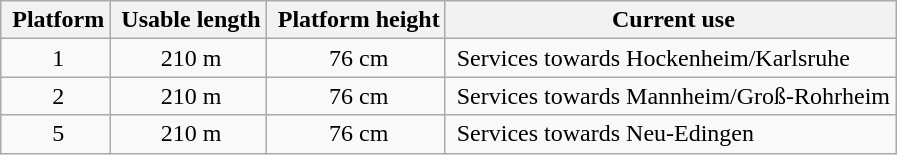<table class="wikitable" style="text-indent:4px">
<tr class="hintergrundfarbe6">
<th>Platform</th>
<th>Usable length</th>
<th>Platform height</th>
<th>Current use</th>
</tr>
<tr>
<td style="text-align:center">1</td>
<td style="text-align:center">210 m</td>
<td style="text-align:center">76 cm</td>
<td>Services towards Hockenheim/Karlsruhe</td>
</tr>
<tr>
<td style="text-align:center">2</td>
<td style="text-align:center">210 m</td>
<td style="text-align:center">76 cm</td>
<td>Services towards Mannheim/Groß-Rohrheim</td>
</tr>
<tr>
<td style="text-align:center">5</td>
<td style="text-align:center">210 m</td>
<td style="text-align:center">76 cm</td>
<td>Services towards Neu-Edingen</td>
</tr>
</table>
